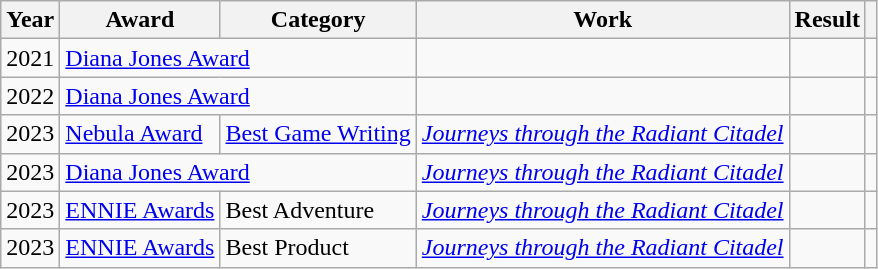<table class="wikitable sortable">
<tr>
<th>Year</th>
<th>Award</th>
<th>Category</th>
<th>Work</th>
<th>Result</th>
<th class="unsortable"></th>
</tr>
<tr>
<td>2021</td>
<td colspan="2"><a href='#'>Diana Jones Award</a></td>
<td></td>
<td></td>
<td></td>
</tr>
<tr>
<td>2022</td>
<td colspan="2"><a href='#'>Diana Jones Award</a></td>
<td></td>
<td></td>
<td></td>
</tr>
<tr>
<td>2023</td>
<td><a href='#'>Nebula Award</a></td>
<td><a href='#'>Best Game Writing</a></td>
<td><em><a href='#'>Journeys through the Radiant Citadel</a></em></td>
<td></td>
<td></td>
</tr>
<tr>
<td>2023</td>
<td colspan="2"><a href='#'>Diana Jones Award</a></td>
<td><em><a href='#'>Journeys through the Radiant Citadel</a></em></td>
<td></td>
<td></td>
</tr>
<tr>
<td>2023</td>
<td><a href='#'>ENNIE Awards</a></td>
<td ENNIE Award for Best Adventure>Best Adventure</td>
<td><em><a href='#'>Journeys through the Radiant Citadel</a></em></td>
<td></td>
<td></td>
</tr>
<tr>
<td>2023</td>
<td><a href='#'>ENNIE Awards</a></td>
<td ENNIE Award for Best Product>Best Product</td>
<td><em><a href='#'>Journeys through the Radiant Citadel</a></em></td>
<td></td>
<td></td>
</tr>
</table>
